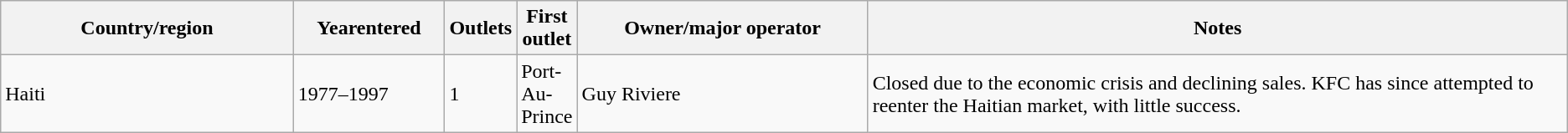<table class="wikitable sortable">
<tr>
<th style="width:20%">Country/region</th>
<th style="width:10%">Yearentered</th>
<th>Outlets</th>
<th>First outlet</th>
<th style="width:20%">Owner/major operator</th>
<th style="width:50%">Notes</th>
</tr>
<tr>
<td>Haiti</td>
<td>1977–1997</td>
<td>1</td>
<td>Port-Au-Prince</td>
<td>Guy Riviere</td>
<td>Closed due to the economic crisis and declining sales. KFC has since attempted to reenter the Haitian market, with little success.</td>
</tr>
</table>
